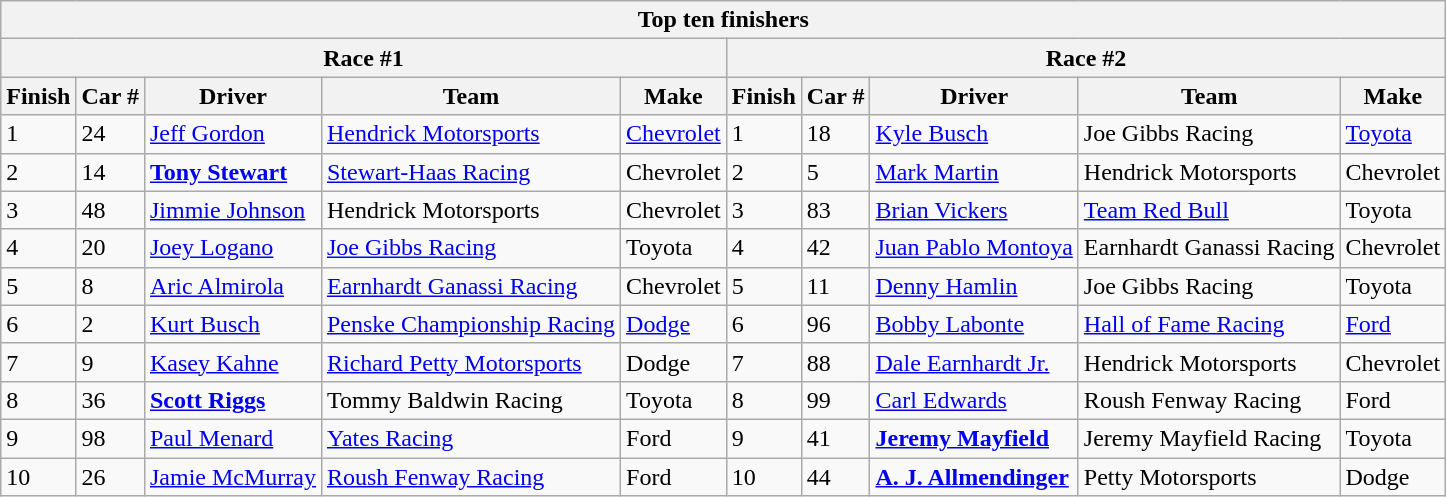<table class="wikitable">
<tr>
<th colspan="15">Top ten finishers</th>
</tr>
<tr>
<th colspan=5>Race #1</th>
<th colspan=5>Race #2</th>
</tr>
<tr>
<th>Finish</th>
<th>Car #</th>
<th>Driver</th>
<th>Team</th>
<th>Make</th>
<th>Finish</th>
<th>Car #</th>
<th>Driver</th>
<th>Team</th>
<th>Make</th>
</tr>
<tr>
<td>1</td>
<td>24</td>
<td><a href='#'>Jeff Gordon</a></td>
<td><a href='#'>Hendrick Motorsports</a></td>
<td><a href='#'>Chevrolet</a></td>
<td>1</td>
<td>18</td>
<td><a href='#'>Kyle Busch</a></td>
<td>Joe Gibbs Racing</td>
<td><a href='#'>Toyota</a></td>
</tr>
<tr>
<td>2</td>
<td>14</td>
<td><strong><a href='#'>Tony Stewart</a></strong></td>
<td><a href='#'>Stewart-Haas Racing</a></td>
<td>Chevrolet</td>
<td>2</td>
<td>5</td>
<td><a href='#'>Mark Martin</a></td>
<td>Hendrick Motorsports</td>
<td>Chevrolet</td>
</tr>
<tr>
<td>3</td>
<td>48</td>
<td><a href='#'>Jimmie Johnson</a></td>
<td>Hendrick Motorsports</td>
<td>Chevrolet</td>
<td>3</td>
<td>83</td>
<td><a href='#'>Brian Vickers</a></td>
<td><a href='#'>Team Red Bull</a></td>
<td>Toyota</td>
</tr>
<tr>
<td>4</td>
<td>20</td>
<td><a href='#'>Joey Logano</a></td>
<td><a href='#'>Joe Gibbs Racing</a></td>
<td>Toyota</td>
<td>4</td>
<td>42</td>
<td><a href='#'>Juan Pablo Montoya</a></td>
<td>Earnhardt Ganassi Racing</td>
<td>Chevrolet</td>
</tr>
<tr>
<td>5</td>
<td>8</td>
<td><a href='#'>Aric Almirola</a></td>
<td><a href='#'>Earnhardt Ganassi Racing</a></td>
<td>Chevrolet</td>
<td>5</td>
<td>11</td>
<td><a href='#'>Denny Hamlin</a></td>
<td>Joe Gibbs Racing</td>
<td>Toyota</td>
</tr>
<tr>
<td>6</td>
<td>2</td>
<td><a href='#'>Kurt Busch</a></td>
<td><a href='#'>Penske Championship Racing</a></td>
<td><a href='#'>Dodge</a></td>
<td>6</td>
<td>96</td>
<td><a href='#'>Bobby Labonte</a></td>
<td><a href='#'>Hall of Fame Racing</a></td>
<td><a href='#'>Ford</a></td>
</tr>
<tr>
<td>7</td>
<td>9</td>
<td><a href='#'>Kasey Kahne</a></td>
<td><a href='#'>Richard Petty Motorsports</a></td>
<td>Dodge</td>
<td>7</td>
<td>88</td>
<td><a href='#'>Dale Earnhardt Jr.</a></td>
<td>Hendrick Motorsports</td>
<td>Chevrolet</td>
</tr>
<tr>
<td>8</td>
<td>36</td>
<td><strong><a href='#'>Scott Riggs</a></strong></td>
<td>Tommy Baldwin Racing</td>
<td>Toyota</td>
<td>8</td>
<td>99</td>
<td><a href='#'>Carl Edwards</a></td>
<td>Roush Fenway Racing</td>
<td>Ford</td>
</tr>
<tr>
<td>9</td>
<td>98</td>
<td><a href='#'>Paul Menard</a></td>
<td><a href='#'>Yates Racing</a></td>
<td>Ford</td>
<td>9</td>
<td>41</td>
<td><strong><a href='#'>Jeremy Mayfield</a></strong></td>
<td>Jeremy Mayfield Racing</td>
<td>Toyota</td>
</tr>
<tr>
<td>10</td>
<td>26</td>
<td><a href='#'>Jamie McMurray</a></td>
<td><a href='#'>Roush Fenway Racing</a></td>
<td>Ford</td>
<td>10</td>
<td>44</td>
<td><strong><a href='#'>A. J. Allmendinger</a></strong></td>
<td>Petty Motorsports</td>
<td>Dodge</td>
</tr>
</table>
